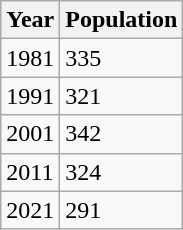<table class=wikitable>
<tr>
<th>Year</th>
<th>Population</th>
</tr>
<tr ---->
<td>1981</td>
<td>335</td>
</tr>
<tr ---->
<td>1991</td>
<td>321</td>
</tr>
<tr ---->
<td>2001</td>
<td>342</td>
</tr>
<tr ---->
<td>2011</td>
<td>324</td>
</tr>
<tr ---->
<td>2021</td>
<td>291</td>
</tr>
</table>
